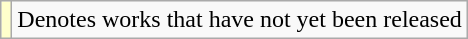<table class="wikitable">
<tr>
<td style="background:#FFFFCC;"></td>
<td>Denotes works that have not yet been released</td>
</tr>
</table>
